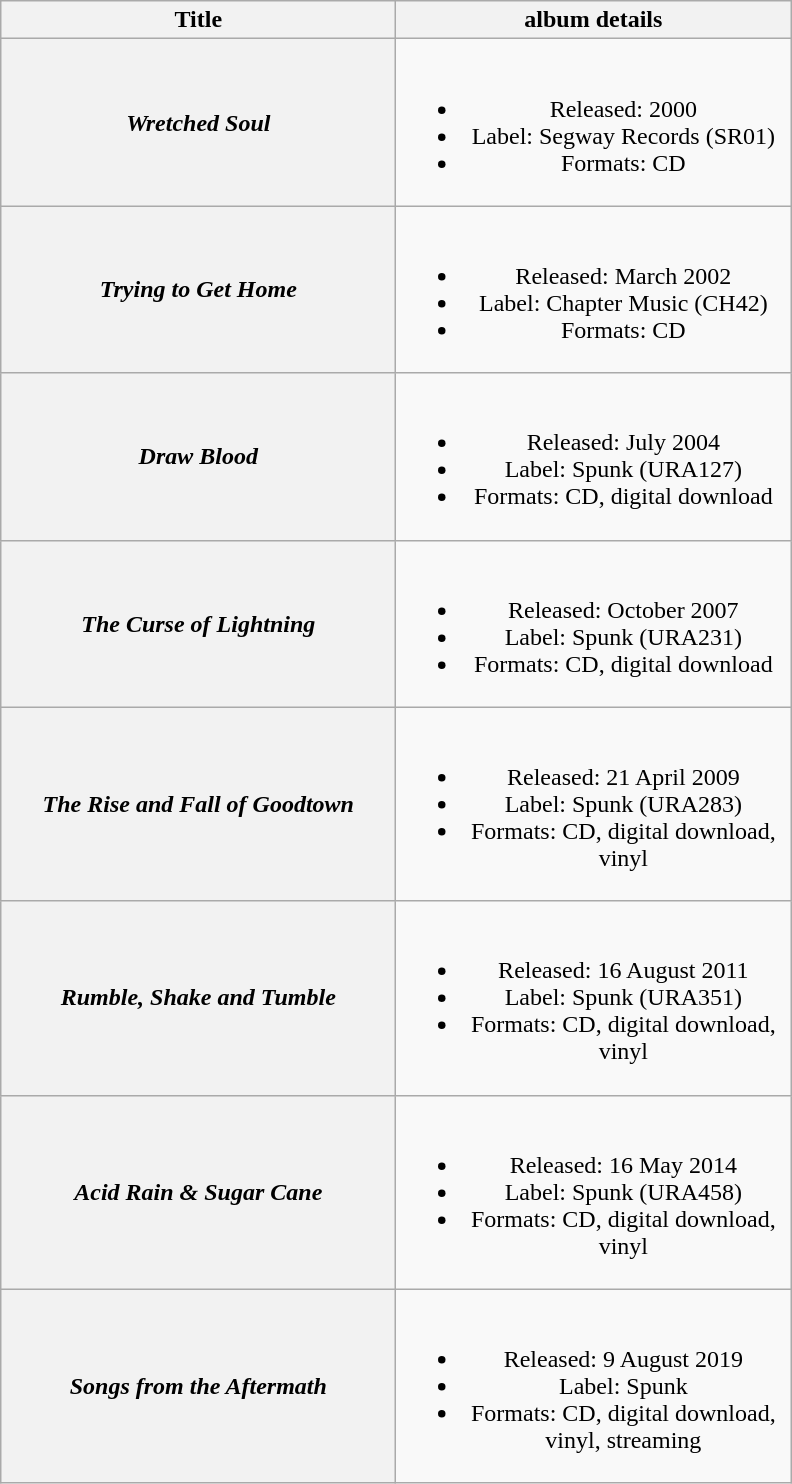<table class="wikitable plainrowheaders" style="text-align:center;">
<tr>
<th scope="col" rowspan="1" style="width:16em;">Title</th>
<th scope="col" rowspan="1" style="width:16em;">album details</th>
</tr>
<tr>
<th scope="row"><em>Wretched Soul</em></th>
<td><br><ul><li>Released: 2000</li><li>Label: Segway Records (SR01)</li><li>Formats: CD</li></ul></td>
</tr>
<tr>
<th scope="row"><em>Trying to Get Home</em></th>
<td><br><ul><li>Released: March 2002</li><li>Label: Chapter Music (CH42)</li><li>Formats: CD</li></ul></td>
</tr>
<tr>
<th scope="row"><em>Draw Blood</em></th>
<td><br><ul><li>Released: July 2004</li><li>Label: Spunk (URA127)</li><li>Formats: CD, digital download</li></ul></td>
</tr>
<tr>
<th scope="row"><em>The Curse of Lightning</em></th>
<td><br><ul><li>Released: October 2007</li><li>Label: Spunk (URA231)</li><li>Formats: CD, digital download</li></ul></td>
</tr>
<tr>
<th scope="row"><em>The Rise and Fall of Goodtown</em></th>
<td><br><ul><li>Released: 21 April 2009</li><li>Label: Spunk (URA283)</li><li>Formats: CD, digital download, vinyl</li></ul></td>
</tr>
<tr>
<th scope="row"><em>Rumble, Shake and Tumble</em></th>
<td><br><ul><li>Released: 16 August 2011</li><li>Label: Spunk (URA351)</li><li>Formats: CD, digital download, vinyl</li></ul></td>
</tr>
<tr>
<th scope="row"><em>Acid Rain & Sugar Cane</em></th>
<td><br><ul><li>Released: 16 May 2014</li><li>Label: Spunk (URA458)</li><li>Formats: CD, digital download, vinyl</li></ul></td>
</tr>
<tr>
<th scope="row"><em>Songs from the Aftermath</em></th>
<td><br><ul><li>Released: 9 August 2019</li><li>Label: Spunk</li><li>Formats: CD, digital download, vinyl, streaming</li></ul></td>
</tr>
</table>
